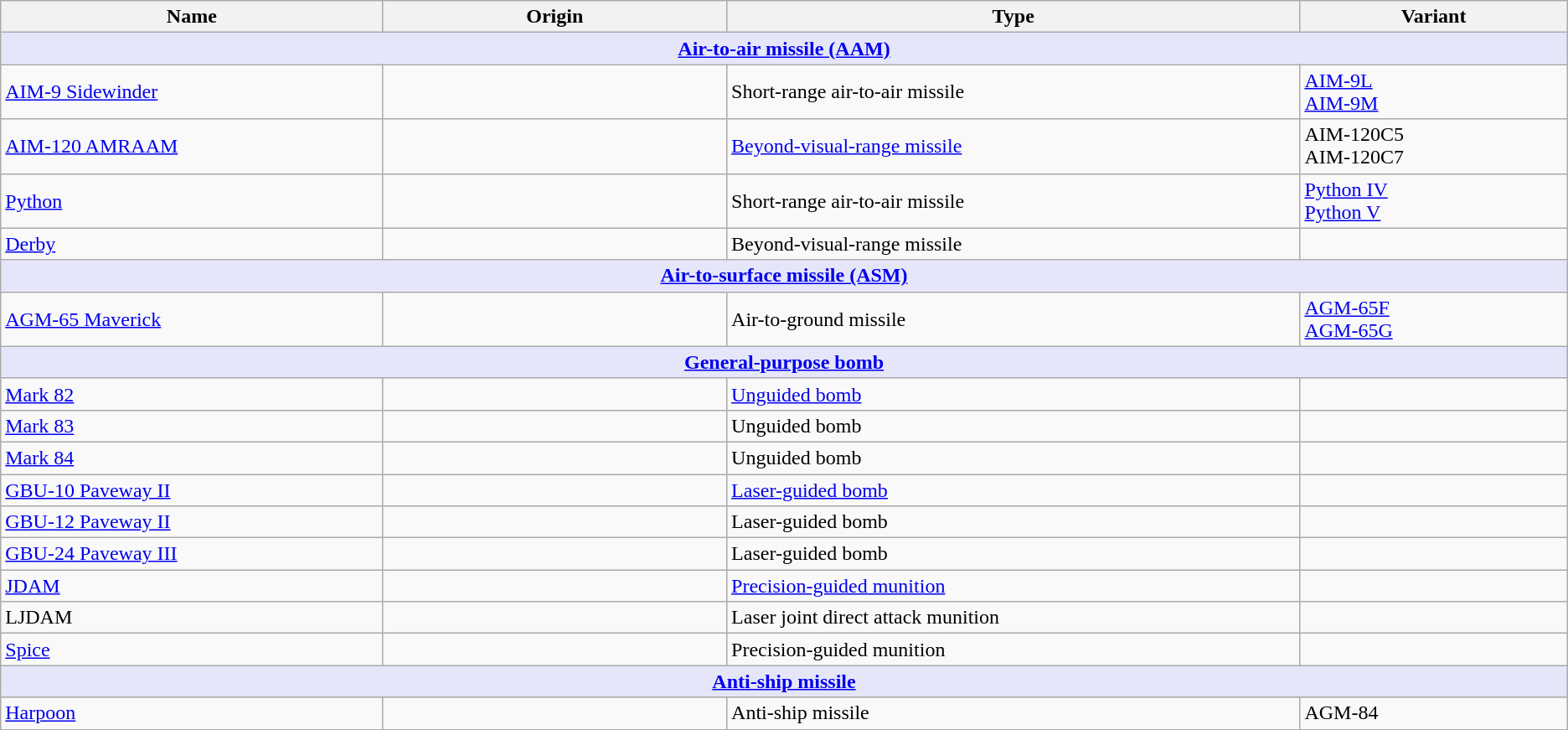<table class="wikitable">
<tr>
<th width="10%">Name</th>
<th width="9%">Origin</th>
<th width="15%">Type</th>
<th width="7%">Variant</th>
</tr>
<tr>
<th style="align: center; background: lavender;" colspan="7"><a href='#'>Air-to-air missile (AAM)</a></th>
</tr>
<tr>
<td><a href='#'>AIM-9 Sidewinder</a></td>
<td></td>
<td>Short-range air-to-air missile</td>
<td><a href='#'>AIM-9L</a><br><a href='#'>AIM-9M</a></td>
</tr>
<tr>
<td><a href='#'>AIM-120 AMRAAM</a></td>
<td></td>
<td><a href='#'>Beyond-visual-range missile</a></td>
<td>AIM-120C5<br>AIM-120C7</td>
</tr>
<tr>
<td><a href='#'>Python</a></td>
<td></td>
<td>Short-range air-to-air missile</td>
<td><a href='#'>Python IV</a><br><a href='#'>Python V</a></td>
</tr>
<tr>
<td><a href='#'>Derby</a></td>
<td></td>
<td>Beyond-visual-range missile</td>
<td></td>
</tr>
<tr>
<th style="align: center; background: lavender;" colspan="7"><a href='#'>Air-to-surface missile (ASM)</a></th>
</tr>
<tr>
<td><a href='#'>AGM-65 Maverick</a></td>
<td></td>
<td>Air-to-ground missile</td>
<td><a href='#'>AGM-65F</a><br><a href='#'>AGM-65G</a></td>
</tr>
<tr>
<th style="align: center; background: lavender;" colspan="7"><a href='#'>General-purpose bomb</a></th>
</tr>
<tr>
<td><a href='#'>Mark 82</a></td>
<td></td>
<td><a href='#'>Unguided bomb</a></td>
<td></td>
</tr>
<tr>
<td><a href='#'>Mark 83</a></td>
<td></td>
<td>Unguided bomb</td>
<td></td>
</tr>
<tr>
<td><a href='#'>Mark 84</a></td>
<td></td>
<td>Unguided bomb</td>
<td></td>
</tr>
<tr>
<td><a href='#'>GBU-10 Paveway II</a></td>
<td></td>
<td><a href='#'>Laser-guided bomb</a></td>
<td></td>
</tr>
<tr>
<td><a href='#'>GBU-12 Paveway II</a></td>
<td></td>
<td>Laser-guided bomb</td>
<td></td>
</tr>
<tr>
<td><a href='#'>GBU-24 Paveway III</a></td>
<td></td>
<td>Laser-guided bomb</td>
<td></td>
</tr>
<tr>
<td><a href='#'>JDAM</a></td>
<td></td>
<td><a href='#'>Precision-guided munition</a></td>
<td></td>
</tr>
<tr>
<td>LJDAM</td>
<td></td>
<td>Laser joint direct attack munition</td>
<td></td>
</tr>
<tr>
<td><a href='#'>Spice</a></td>
<td></td>
<td>Precision-guided munition</td>
<td></td>
</tr>
<tr>
<th style="align: center; background: lavender;" colspan="7"><a href='#'>Anti-ship missile</a></th>
</tr>
<tr>
<td><a href='#'>Harpoon</a></td>
<td></td>
<td>Anti-ship missile</td>
<td>AGM-84</td>
</tr>
<tr>
</tr>
</table>
